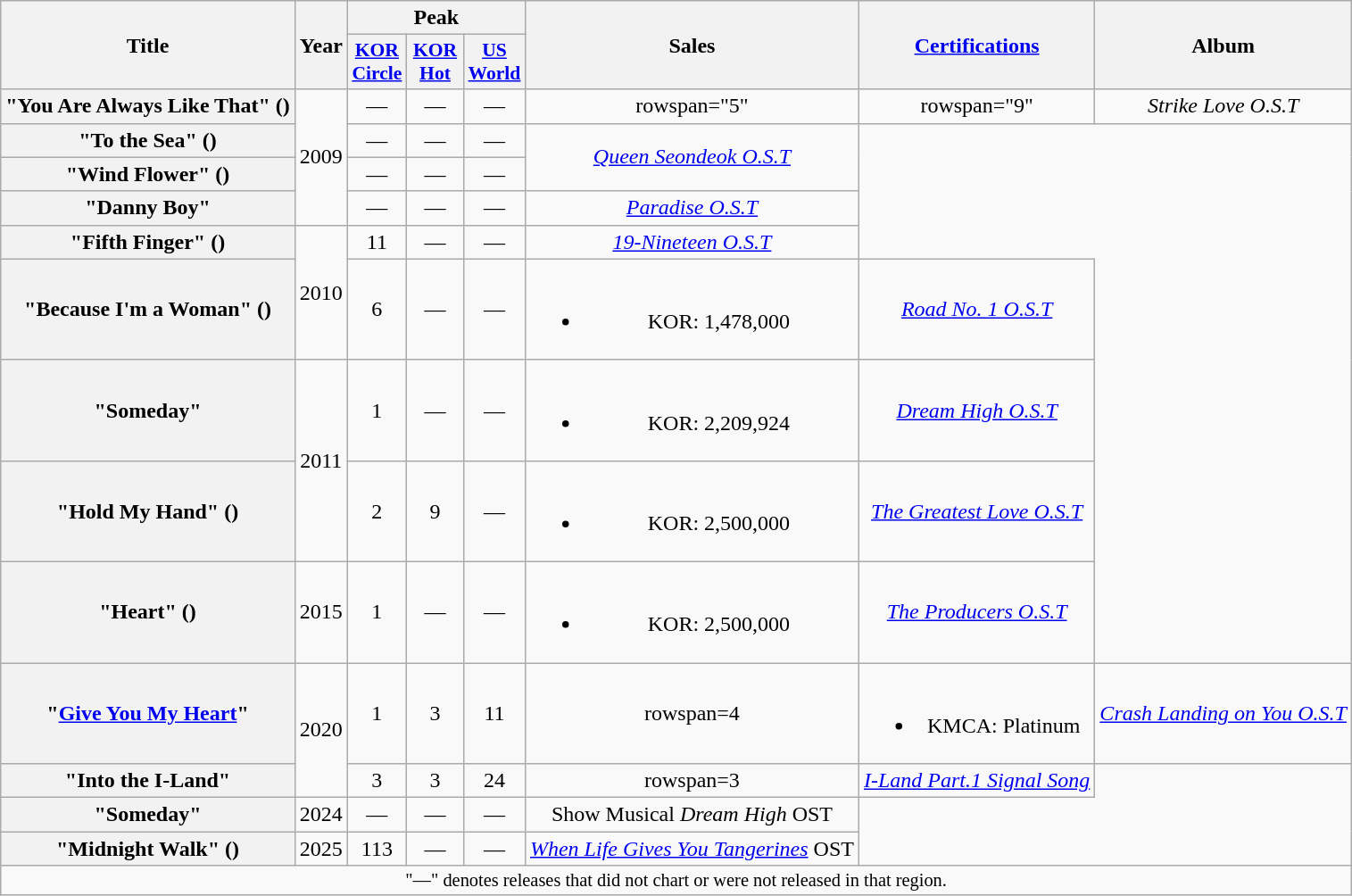<table class="wikitable plainrowheaders" style="text-align:center;">
<tr>
<th scope="col" rowspan="2">Title</th>
<th scope="col" rowspan="2">Year</th>
<th scope="col" colspan="3">Peak</th>
<th scope="col" rowspan="2">Sales<br></th>
<th scope="col" rowspan="2"><a href='#'>Certifications</a><br></th>
<th scope="col" rowspan="2">Album</th>
</tr>
<tr>
<th scope="col" style="width:2.5em;font-size:90%;"><a href='#'>KOR<br>Circle</a><br></th>
<th scope="col" style="width:2.5em;font-size:90%;"><a href='#'>KOR<br>Hot</a><br></th>
<th scope="col" style="width:2.5em;font-size:90%;"><a href='#'>US<br>World</a><br></th>
</tr>
<tr>
<th scope="row">"You Are Always Like That" ()</th>
<td rowspan="4">2009</td>
<td>—</td>
<td>—</td>
<td>—</td>
<td>rowspan="5" </td>
<td>rowspan="9" </td>
<td><em>Strike Love O.S.T</em></td>
</tr>
<tr>
<th scope="row">"To the Sea" ()</th>
<td>—</td>
<td>—</td>
<td>—</td>
<td rowspan="2"><em><a href='#'>Queen Seondeok O.S.T</a></em></td>
</tr>
<tr>
<th scope="row">"Wind Flower" ()</th>
<td>—</td>
<td>—</td>
<td>—</td>
</tr>
<tr>
<th scope="row">"Danny Boy"</th>
<td>—</td>
<td>—</td>
<td>—</td>
<td><em><a href='#'>Paradise O.S.T</a></em></td>
</tr>
<tr>
<th scope="row">"Fifth Finger" ()</th>
<td rowspan="2">2010</td>
<td>11</td>
<td>—</td>
<td>—</td>
<td><em><a href='#'>19-Nineteen O.S.T</a></em></td>
</tr>
<tr>
<th scope="row">"Because I'm a Woman" ()</th>
<td>6</td>
<td>—</td>
<td>—</td>
<td><br><ul><li>KOR: 1,478,000</li></ul></td>
<td><em><a href='#'>Road No. 1 O.S.T</a></em></td>
</tr>
<tr>
<th scope="row">"Someday"</th>
<td rowspan="2">2011</td>
<td>1</td>
<td>—</td>
<td>—</td>
<td><br><ul><li>KOR: 2,209,924</li></ul></td>
<td><em><a href='#'>Dream High O.S.T</a></em></td>
</tr>
<tr>
<th scope="row">"Hold My Hand" ()</th>
<td>2</td>
<td>9</td>
<td>—</td>
<td><br><ul><li>KOR: 2,500,000</li></ul></td>
<td><em><a href='#'>The Greatest Love O.S.T</a></em></td>
</tr>
<tr>
<th scope="row">"Heart" ()</th>
<td>2015</td>
<td>1</td>
<td>—</td>
<td>—</td>
<td><br><ul><li>KOR: 2,500,000</li></ul></td>
<td><em><a href='#'>The Producers O.S.T</a></em></td>
</tr>
<tr>
<th scope="row">"<a href='#'>Give You My Heart</a>"</th>
<td rowspan="2">2020</td>
<td>1</td>
<td>3</td>
<td>11</td>
<td>rowspan=4 </td>
<td><br><ul><li>KMCA: Platinum </li></ul></td>
<td><em><a href='#'>Crash Landing on You O.S.T</a></em></td>
</tr>
<tr>
<th scope="row">"Into the I-Land"</th>
<td>3</td>
<td>3</td>
<td>24</td>
<td>rowspan=3 </td>
<td><em><a href='#'>I-Land Part.1 Signal Song</a></em></td>
</tr>
<tr>
<th scope="row">"Someday"<br></th>
<td>2024</td>
<td>—</td>
<td>—</td>
<td>—</td>
<td>Show Musical <em>Dream High</em> OST</td>
</tr>
<tr>
<th scope="row">"Midnight Walk" ()</th>
<td>2025</td>
<td>113</td>
<td>—</td>
<td>—</td>
<td><em><a href='#'>When Life Gives You Tangerines</a></em> OST</td>
</tr>
<tr>
<td colspan="11" style="font-size:85%;">"—" denotes releases that did not chart or were not released in that region.</td>
</tr>
</table>
